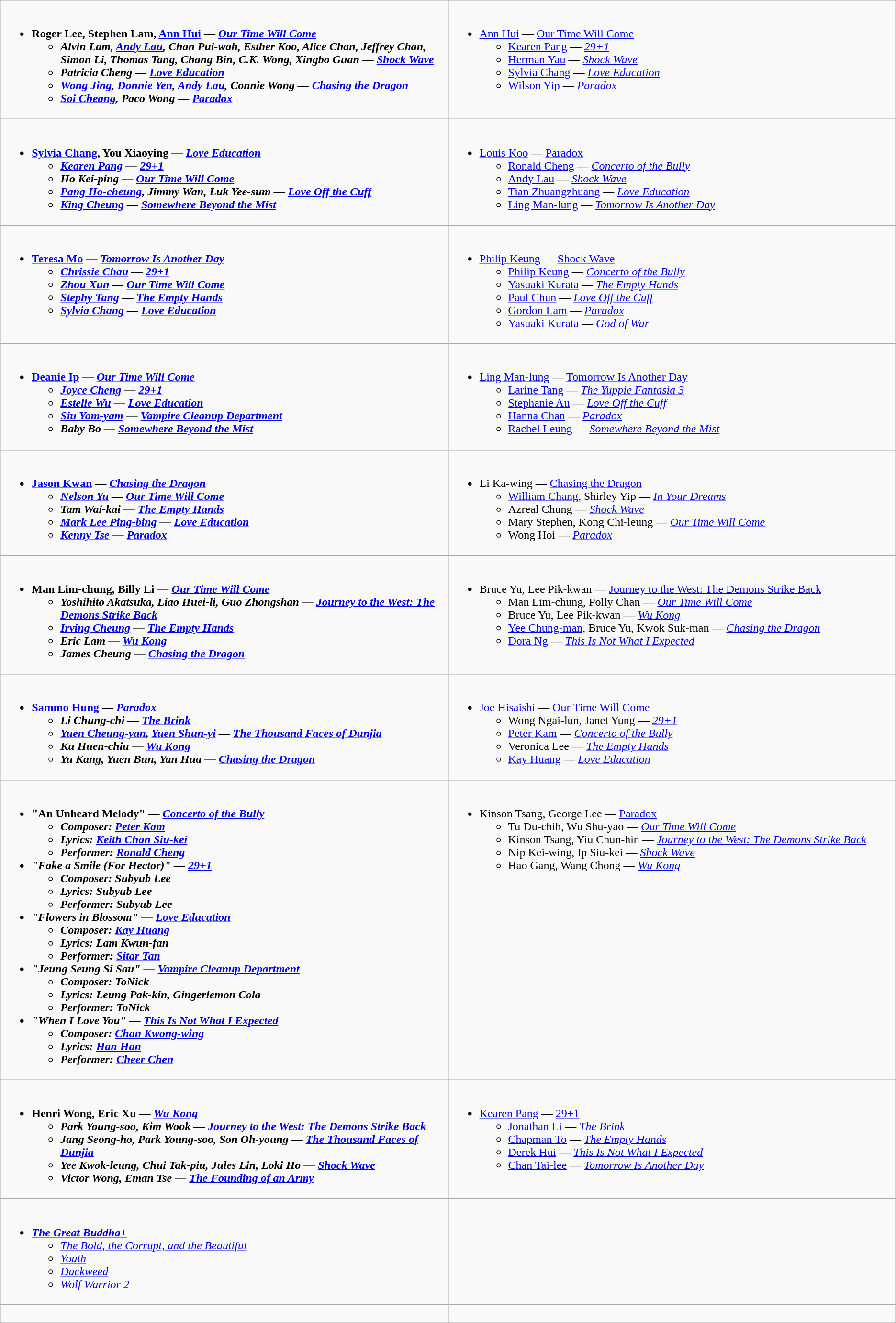<table class=wikitable>
<tr>
<td valign="top" width="50%"><br><ul><li><strong>Roger Lee, Stephen Lam, <a href='#'>Ann Hui</a> — <em><a href='#'>Our Time Will Come</a><strong><em> <ul><li>Alvin Lam, <a href='#'>Andy Lau</a>, Chan Pui-wah, Esther Koo, Alice Chan, Jeffrey Chan, Simon Li, Thomas Tang, Chang Bin, C.K. Wong, Xingbo Guan  — </em><a href='#'>Shock Wave</a><em></li><li>Patricia Cheng — </em><a href='#'>Love Education</a><em></li><li><a href='#'>Wong Jing</a>, <a href='#'>Donnie Yen</a>, <a href='#'>Andy Lau</a>, Connie Wong  — </em><a href='#'>Chasing the Dragon</a><em></li><li><a href='#'>Soi Cheang</a>, Paco Wong  — </em><a href='#'>Paradox</a><em></li></ul></li></ul></td>
<td valign="top" width="50%"><br><ul><li></strong><a href='#'>Ann Hui</a> — </em><a href='#'>Our Time Will Come</a></em></strong> <ul><li><a href='#'>Kearen Pang</a> — <em><a href='#'>29+1</a></em></li><li><a href='#'>Herman Yau</a> — <em><a href='#'>Shock Wave</a></em></li><li><a href='#'>Sylvia Chang</a> — <em><a href='#'>Love Education</a></em></li><li><a href='#'>Wilson Yip</a> — <em><a href='#'>Paradox</a></em></li></ul></li></ul></td>
</tr>
<tr>
<td valign="top" width="50%"><br><ul><li><strong><a href='#'>Sylvia Chang</a>, You Xiaoying  — <em><a href='#'>Love Education</a><strong><em> <ul><li><a href='#'>Kearen Pang</a> — </em><a href='#'>29+1</a><em></li><li>Ho Kei-ping — </em><a href='#'>Our Time Will Come</a><em></li><li><a href='#'>Pang Ho-cheung</a>, Jimmy Wan, Luk Yee-sum — </em><a href='#'>Love Off the Cuff</a><em></li><li><a href='#'>King Cheung</a> — </em><a href='#'>Somewhere Beyond the Mist</a><em></li></ul></li></ul></td>
<td valign="top" width="50%"><br><ul><li></strong><a href='#'>Louis Koo</a> — </em><a href='#'>Paradox</a></em></strong> <ul><li><a href='#'>Ronald Cheng</a> — <em><a href='#'>Concerto of the Bully</a></em></li><li><a href='#'>Andy Lau</a> — <em><a href='#'>Shock Wave</a></em></li><li><a href='#'>Tian Zhuangzhuang</a> — <em><a href='#'>Love Education</a></em></li><li><a href='#'>Ling Man-lung</a> — <em><a href='#'>Tomorrow Is Another Day</a></em></li></ul></li></ul></td>
</tr>
<tr>
<td valign="top" width="50%"><br><ul><li><strong><a href='#'>Teresa Mo</a> — <em><a href='#'>Tomorrow Is Another Day</a><strong><em> <ul><li><a href='#'>Chrissie Chau</a> — </em><a href='#'>29+1</a><em></li><li><a href='#'>Zhou Xun</a> — </em><a href='#'>Our Time Will Come</a><em></li><li><a href='#'>Stephy Tang</a> — </em><a href='#'>The Empty Hands</a><em></li><li><a href='#'>Sylvia Chang</a> — </em><a href='#'>Love Education</a><em></li></ul></li></ul></td>
<td valign="top" width="50%"><br><ul><li></strong><a href='#'>Philip Keung</a> — </em><a href='#'>Shock Wave</a></em></strong> <ul><li><a href='#'>Philip Keung</a> — <em><a href='#'>Concerto of the Bully</a></em></li><li><a href='#'>Yasuaki Kurata</a> — <em><a href='#'>The Empty Hands</a></em></li><li><a href='#'>Paul Chun</a> — <em><a href='#'>Love Off the Cuff</a></em></li><li><a href='#'>Gordon Lam</a> — <em><a href='#'>Paradox</a></em></li><li><a href='#'>Yasuaki Kurata</a> — <em><a href='#'>God of War</a></em></li></ul></li></ul></td>
</tr>
<tr>
<td valign="top" width="50%"><br><ul><li><strong><a href='#'>Deanie Ip</a> — <em><a href='#'>Our Time Will Come</a><strong><em> <ul><li><a href='#'>Joyce Cheng</a> — </em><a href='#'>29+1</a><em></li><li><a href='#'>Estelle Wu</a> — </em><a href='#'>Love Education</a><em></li><li><a href='#'>Siu Yam-yam</a> — </em><a href='#'>Vampire Cleanup Department</a><em></li><li>Baby Bo — </em><a href='#'>Somewhere Beyond the Mist</a><em></li></ul></li></ul></td>
<td valign="top" width="50%"><br><ul><li></strong><a href='#'>Ling Man-lung</a> — </em><a href='#'>Tomorrow Is Another Day</a></em></strong> <ul><li><a href='#'>Larine Tang</a> — <em><a href='#'>The Yuppie Fantasia 3</a></em></li><li><a href='#'>Stephanie Au</a> — <em><a href='#'>Love Off the Cuff</a></em></li><li><a href='#'>Hanna Chan</a> — <em><a href='#'>Paradox</a></em></li><li><a href='#'>Rachel Leung</a> — <em><a href='#'>Somewhere Beyond the Mist</a></em></li></ul></li></ul></td>
</tr>
<tr>
<td valign="top" width="50%"><br><ul><li><strong><a href='#'>Jason Kwan</a> —  <em><a href='#'>Chasing the Dragon</a><strong><em> <ul><li><a href='#'>Nelson Yu</a> — </em><a href='#'>Our Time Will Come</a><em></li><li>Tam Wai-kai — </em><a href='#'>The Empty Hands</a><em></li><li><a href='#'>Mark Lee Ping-bing</a> — </em><a href='#'>Love Education</a><em></li><li><a href='#'>Kenny Tse</a> —  </em><a href='#'>Paradox</a><em></li></ul></li></ul></td>
<td valign="top" width="50%"><br><ul><li></strong>Li Ka-wing — </em><a href='#'>Chasing the Dragon</a></em></strong> <ul><li><a href='#'>William Chang</a>, Shirley Yip — <em><a href='#'>In Your Dreams</a></em></li><li>Azreal Chung — <em><a href='#'>Shock Wave</a></em></li><li>Mary Stephen, Kong Chi-leung — <em><a href='#'>Our Time Will Come</a></em></li><li>Wong Hoi — <em><a href='#'>Paradox</a></em></li></ul></li></ul></td>
</tr>
<tr>
<td valign="top" width="50%"><br><ul><li><strong>Man Lim-chung, Billy Li — <em><a href='#'>Our Time Will Come</a><strong><em> <ul><li>Yoshihito Akatsuka, Liao Huei-li, Guo Zhongshan — </em><a href='#'>Journey to the West: The Demons Strike Back</a><em></li><li><a href='#'>Irving Cheung</a> — </em><a href='#'>The Empty Hands</a><em></li><li>Eric Lam — </em><a href='#'>Wu Kong</a><em></li><li>James Cheung — </em><a href='#'>Chasing the Dragon</a><em></li></ul></li></ul></td>
<td valign="top" width="50%"><br><ul><li></strong>Bruce Yu, Lee Pik-kwan — </em><a href='#'>Journey to the West: The Demons Strike Back</a></em></strong> <ul><li>Man Lim-chung, Polly Chan — <em><a href='#'>Our Time Will Come</a></em></li><li>Bruce Yu, Lee Pik-kwan — <em><a href='#'>Wu Kong</a></em></li><li><a href='#'>Yee Chung-man</a>, Bruce Yu, Kwok Suk-man — <em><a href='#'>Chasing the Dragon</a></em></li><li><a href='#'>Dora Ng</a> — <em><a href='#'>This Is Not What I Expected</a></em></li></ul></li></ul></td>
</tr>
<tr>
<td valign="top" width="50%"><br><ul><li><strong><a href='#'>Sammo Hung</a> — <em><a href='#'>Paradox</a><strong><em> <ul><li>Li Chung-chi —  </em><a href='#'>The Brink</a><em></li><li><a href='#'>Yuen Cheung-yan</a>, <a href='#'>Yuen Shun-yi</a> — </em><a href='#'>The Thousand Faces of Dunjia</a><em></li><li>Ku Huen-chiu — </em><a href='#'>Wu Kong</a><em></li><li>Yu Kang, Yuen Bun, Yan Hua — </em><a href='#'>Chasing the Dragon</a><em></li></ul></li></ul></td>
<td valign="top" width="50%"><br><ul><li></strong><a href='#'>Joe Hisaishi</a> — </em><a href='#'>Our Time Will Come</a></em></strong> <ul><li>Wong Ngai-lun, Janet Yung  — <em><a href='#'>29+1</a></em></li><li><a href='#'>Peter Kam</a> — <em><a href='#'>Concerto of the Bully</a></em></li><li>Veronica Lee — <em><a href='#'>The Empty Hands</a></em></li><li><a href='#'>Kay Huang</a> — <em><a href='#'>Love Education</a></em></li></ul></li></ul></td>
</tr>
<tr>
<td valign="top" width="50%"><br><ul><li><strong>"An Unheard Melody" — <em><a href='#'>Concerto of the Bully</a><strong><em> <ul><li></strong>Composer: <a href='#'>Peter Kam</a><strong></li><li></strong>Lyrics: <a href='#'>Keith Chan Siu-kei</a><strong></li><li></strong>Performer: <a href='#'>Ronald Cheng</a><strong></li></ul></li><li>"Fake a Smile (For Hector)" — </em><a href='#'>29+1</a><em><ul><li>Composer: Subyub Lee</li><li>Lyrics: Subyub Lee</li><li>Performer: Subyub Lee</li></ul></li><li>"Flowers in Blossom" — </em><a href='#'>Love Education</a><em><ul><li>Composer: <a href='#'>Kay Huang</a></li><li>Lyrics: Lam Kwun-fan</li><li>Performer: <a href='#'>Sitar Tan</a></li></ul></li><li>"Jeung Seung Si Sau" — </em><a href='#'>Vampire Cleanup Department</a><em><ul><li>Composer: ToNick</li><li>Lyrics: Leung Pak-kin, Gingerlemon Cola</li><li>Performer: ToNick</li></ul></li><li>"When I Love You" — </em><a href='#'>This Is Not What I Expected</a><em><ul><li>Composer: <a href='#'>Chan Kwong-wing</a></li><li>Lyrics: <a href='#'>Han Han</a></li><li>Performer: <a href='#'>Cheer Chen</a></li></ul></li></ul></td>
<td valign="top" width="50%"><br><ul><li></strong>Kinson Tsang, George Lee — </em><a href='#'>Paradox</a></em></strong> <ul><li>Tu Du-chih, Wu Shu-yao — <em><a href='#'>Our Time Will Come</a></em></li><li>Kinson Tsang, Yiu Chun-hin  — <em><a href='#'>Journey to the West: The Demons Strike Back</a></em></li><li>Nip Kei-wing, Ip Siu-kei  — <em><a href='#'>Shock Wave</a></em></li><li>Hao Gang, Wang Chong — <em><a href='#'>Wu Kong</a></em></li></ul></li></ul></td>
</tr>
<tr>
<td valign="top" width="50%"><br><ul><li><strong>Henri Wong, Eric Xu  — <em><a href='#'>Wu Kong</a><strong><em> <ul><li>Park Young-soo, Kim Wook  — </em><a href='#'>Journey to the West: The Demons Strike Back</a><em></li><li>Jang Seong-ho, Park Young-soo, Son Oh-young — </em><a href='#'>The Thousand Faces of Dunjia</a><em></li><li>Yee Kwok-leung, Chui Tak-piu, Jules Lin, Loki Ho — </em><a href='#'>Shock Wave</a><em></li><li>Victor Wong, Eman Tse  — </em><a href='#'>The Founding of an Army</a><em></li></ul></li></ul></td>
<td valign="top" width="50%"><br><ul><li></strong><a href='#'>Kearen Pang</a> — </em><a href='#'>29+1</a></em></strong> <ul><li><a href='#'>Jonathan Li</a> — <em><a href='#'>The Brink</a></em></li><li><a href='#'>Chapman To</a> — <em><a href='#'>The Empty Hands</a></em></li><li><a href='#'>Derek Hui</a> — <em><a href='#'>This Is Not What I Expected</a></em></li><li><a href='#'>Chan Tai-lee</a> — <em><a href='#'>Tomorrow Is Another Day</a></em></li></ul></li></ul></td>
</tr>
<tr>
<td valign="top" width="50%"><br><ul><li><strong><em><a href='#'>The Great Buddha+</a></em></strong>  <ul><li><em><a href='#'>The Bold, the Corrupt, and the Beautiful</a></em> </li><li><em><a href='#'>Youth</a></em> </li><li><em><a href='#'>Duckweed</a></em> </li><li><em><a href='#'>Wolf Warrior 2</a></em> </li></ul></li></ul></td>
<td valign="top" width="50%"><br>
</td>
</tr>
<tr>
<td valign="top" width="20%"><br>
</td>
<td valign="top" width="20%"><br>

</td>
</tr>
</table>
